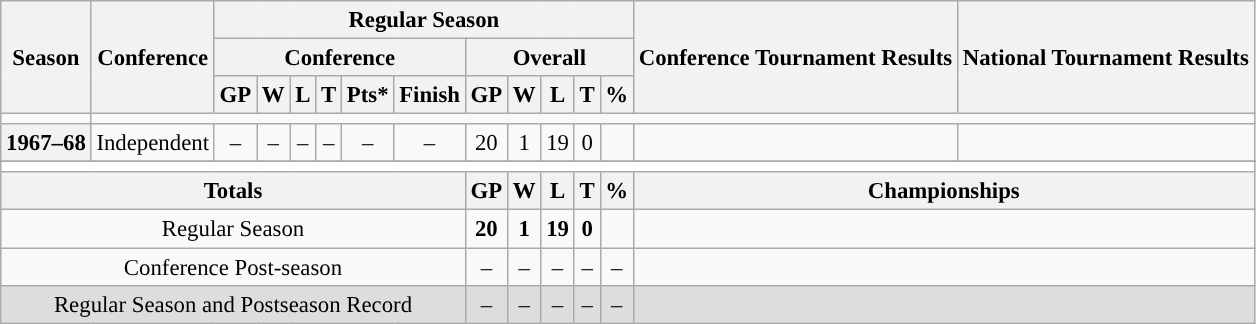<table class="wikitable" style="text-align: center; font-size: 95%">
<tr>
<th rowspan="3">Season</th>
<th rowspan="3">Conference</th>
<th colspan="11">Regular Season</th>
<th rowspan="3">Conference Tournament Results</th>
<th rowspan="3">National Tournament Results</th>
</tr>
<tr>
<th colspan="6">Conference</th>
<th colspan="5">Overall</th>
</tr>
<tr>
<th>GP</th>
<th>W</th>
<th>L</th>
<th>T</th>
<th>Pts*</th>
<th>Finish</th>
<th>GP</th>
<th>W</th>
<th>L</th>
<th>T</th>
<th>%</th>
</tr>
<tr>
<td><strong> </strong></td>
</tr>
<tr>
<th>1967–68</th>
<td>Independent</td>
<td>–</td>
<td>–</td>
<td>–</td>
<td>–</td>
<td>–</td>
<td>–</td>
<td>20</td>
<td>1</td>
<td>19</td>
<td>0</td>
<td></td>
<td align="left"></td>
<td align="left"></td>
</tr>
<tr>
</tr>
<tr ->
</tr>
<tr>
<td colspan="15" style="background:#fff;"></td>
</tr>
<tr>
<th colspan="8">Totals</th>
<th>GP</th>
<th>W</th>
<th>L</th>
<th>T</th>
<th>%</th>
<th colspan="2">Championships</th>
</tr>
<tr>
<td colspan="8">Regular Season</td>
<td><strong>20</strong></td>
<td><strong>1</strong></td>
<td><strong>19</strong></td>
<td><strong>0</strong></td>
<td><strong></strong></td>
<td colspan="2" align="left"></td>
</tr>
<tr>
<td colspan="8">Conference Post-season</td>
<td>–</td>
<td>–</td>
<td>–</td>
<td>–</td>
<td>–</td>
<td colspan="2" align="left"></td>
</tr>
<tr bgcolor=dddddd>
<td colspan="8">Regular Season and Postseason Record</td>
<td>–</td>
<td>–</td>
<td>–</td>
<td>–</td>
<td>–</td>
<td colspan="2" align="left"></td>
</tr>
</table>
